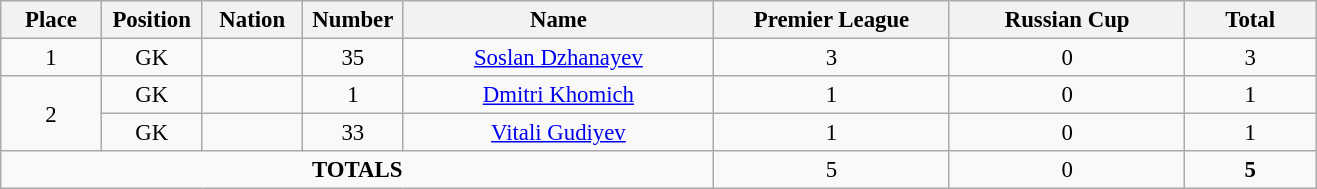<table class="wikitable" style="font-size: 95%; text-align: center;">
<tr>
<th width=60>Place</th>
<th width=60>Position</th>
<th width=60>Nation</th>
<th width=60>Number</th>
<th width=200>Name</th>
<th width=150>Premier League</th>
<th width=150>Russian Cup</th>
<th width=80>Total</th>
</tr>
<tr>
<td>1</td>
<td>GK</td>
<td></td>
<td>35</td>
<td><a href='#'>Soslan Dzhanayev</a></td>
<td>3</td>
<td>0</td>
<td>3</td>
</tr>
<tr>
<td rowspan="2">2</td>
<td>GK</td>
<td></td>
<td>1</td>
<td><a href='#'>Dmitri Khomich</a></td>
<td>1</td>
<td>0</td>
<td>1</td>
</tr>
<tr>
<td>GK</td>
<td></td>
<td>33</td>
<td><a href='#'>Vitali Gudiyev</a></td>
<td>1</td>
<td>0</td>
<td>1</td>
</tr>
<tr>
<td colspan="5"><strong>TOTALS</strong></td>
<td>5</td>
<td>0</td>
<td><strong>5</strong></td>
</tr>
</table>
